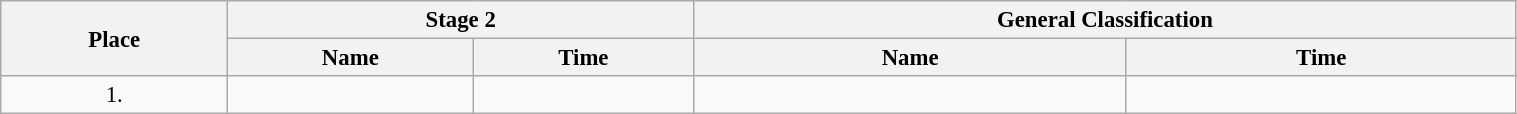<table class=wikitable style="font-size:95%" width="80%">
<tr>
<th rowspan="2">Place</th>
<th colspan="2">Stage 2</th>
<th colspan="2">General Classification</th>
</tr>
<tr>
<th>Name</th>
<th>Time</th>
<th>Name</th>
<th>Time</th>
</tr>
<tr>
<td align="center">1.</td>
<td></td>
<td></td>
<td></td>
<td></td>
</tr>
</table>
